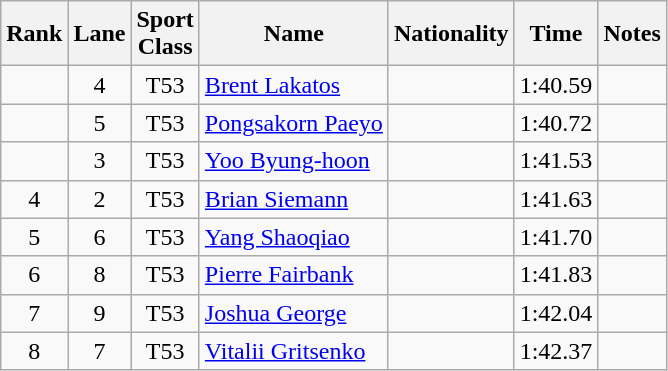<table class="wikitable sortable" style="text-align:center">
<tr>
<th>Rank</th>
<th>Lane</th>
<th>Sport<br>Class</th>
<th>Name</th>
<th>Nationality</th>
<th>Time</th>
<th>Notes</th>
</tr>
<tr>
<td></td>
<td>4</td>
<td>T53</td>
<td align="left"><a href='#'>Brent Lakatos</a></td>
<td align="left"></td>
<td>1:40.59</td>
<td></td>
</tr>
<tr>
<td></td>
<td>5</td>
<td>T53</td>
<td align="left"><a href='#'>Pongsakorn Paeyo</a></td>
<td align="left"></td>
<td>1:40.72</td>
<td></td>
</tr>
<tr>
<td></td>
<td>3</td>
<td>T53</td>
<td align="left"><a href='#'>Yoo Byung-hoon</a></td>
<td align="left"></td>
<td>1:41.53</td>
<td></td>
</tr>
<tr>
<td>4</td>
<td>2</td>
<td>T53</td>
<td align="left"><a href='#'>Brian Siemann</a></td>
<td align="left"></td>
<td>1:41.63</td>
<td></td>
</tr>
<tr>
<td>5</td>
<td>6</td>
<td>T53</td>
<td align="left"><a href='#'>Yang Shaoqiao</a></td>
<td align="left"></td>
<td>1:41.70</td>
<td></td>
</tr>
<tr>
<td>6</td>
<td>8</td>
<td>T53</td>
<td align="left"><a href='#'>Pierre Fairbank</a></td>
<td align="left"></td>
<td>1:41.83</td>
<td></td>
</tr>
<tr>
<td>7</td>
<td>9</td>
<td>T53</td>
<td align="left"><a href='#'>Joshua George</a></td>
<td align="left"></td>
<td>1:42.04</td>
<td></td>
</tr>
<tr>
<td>8</td>
<td>7</td>
<td>T53</td>
<td align="left"><a href='#'>Vitalii Gritsenko</a></td>
<td align="left"></td>
<td>1:42.37</td>
<td></td>
</tr>
</table>
